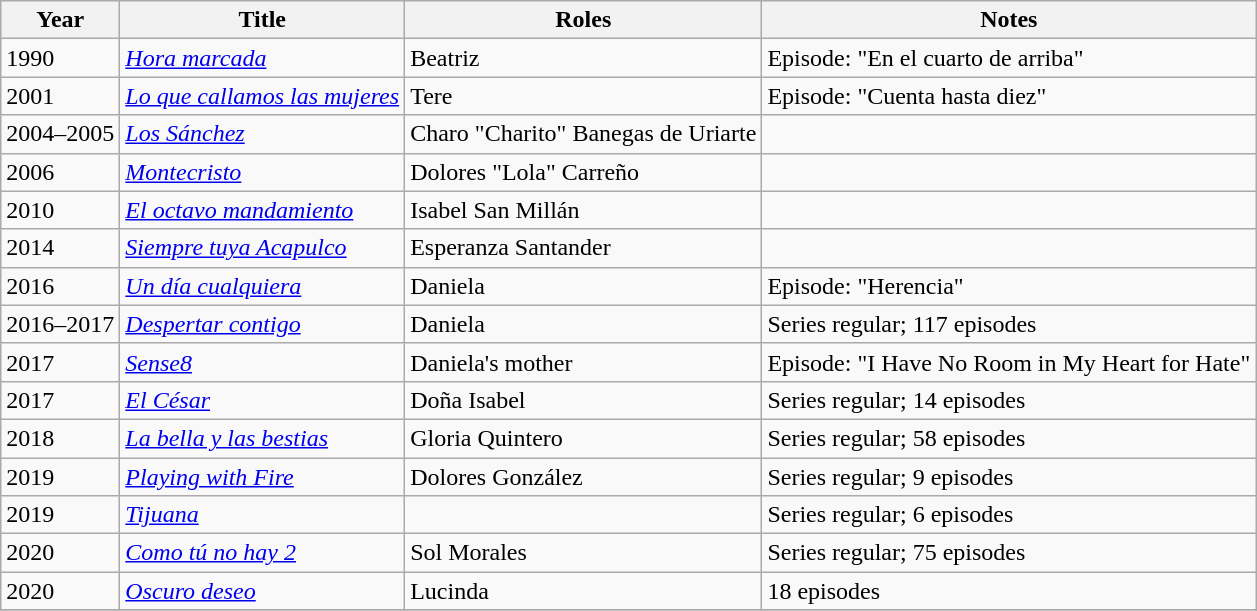<table class="wikitable sortable">
<tr>
<th>Year</th>
<th>Title</th>
<th>Roles</th>
<th>Notes</th>
</tr>
<tr>
<td>1990</td>
<td><em><a href='#'>Hora marcada</a></em></td>
<td>Beatriz</td>
<td>Episode: "En el cuarto de arriba"</td>
</tr>
<tr>
<td>2001</td>
<td><em><a href='#'>Lo que callamos las mujeres</a></em></td>
<td>Tere</td>
<td>Episode: "Cuenta hasta diez"</td>
</tr>
<tr>
<td>2004–2005</td>
<td><em><a href='#'>Los Sánchez</a></em></td>
<td>Charo "Charito" Banegas de Uriarte</td>
<td></td>
</tr>
<tr>
<td>2006</td>
<td><em><a href='#'>Montecristo</a></em></td>
<td>Dolores "Lola" Carreño</td>
<td></td>
</tr>
<tr>
<td>2010</td>
<td><em><a href='#'>El octavo mandamiento</a></em></td>
<td>Isabel San Millán</td>
<td></td>
</tr>
<tr>
<td>2014</td>
<td><em><a href='#'>Siempre tuya Acapulco</a></em></td>
<td>Esperanza Santander</td>
<td></td>
</tr>
<tr>
<td>2016</td>
<td><em><a href='#'>Un día cualquiera</a></em></td>
<td>Daniela</td>
<td>Episode: "Herencia"</td>
</tr>
<tr>
<td>2016–2017</td>
<td><em><a href='#'>Despertar contigo</a></em></td>
<td>Daniela</td>
<td>Series regular; 117 episodes</td>
</tr>
<tr>
<td>2017</td>
<td><em><a href='#'>Sense8</a></em></td>
<td>Daniela's mother</td>
<td>Episode: "I Have No Room in My Heart for Hate"</td>
</tr>
<tr>
<td>2017</td>
<td><em><a href='#'>El César</a></em></td>
<td>Doña Isabel</td>
<td>Series regular; 14 episodes</td>
</tr>
<tr>
<td>2018</td>
<td><em><a href='#'>La bella y las bestias</a></em></td>
<td>Gloria Quintero</td>
<td>Series regular; 58 episodes</td>
</tr>
<tr>
<td>2019</td>
<td><em><a href='#'>Playing with Fire</a></em></td>
<td>Dolores González</td>
<td>Series regular; 9 episodes</td>
</tr>
<tr>
<td>2019</td>
<td><em><a href='#'>Tijuana</a></em></td>
<td></td>
<td>Series regular; 6 episodes</td>
</tr>
<tr>
<td>2020</td>
<td><em><a href='#'>Como tú no hay 2</a></em></td>
<td>Sol Morales</td>
<td>Series regular; 75 episodes</td>
</tr>
<tr>
<td>2020</td>
<td><em><a href='#'>Oscuro deseo</a></em></td>
<td>Lucinda</td>
<td>18 episodes</td>
</tr>
<tr>
</tr>
</table>
